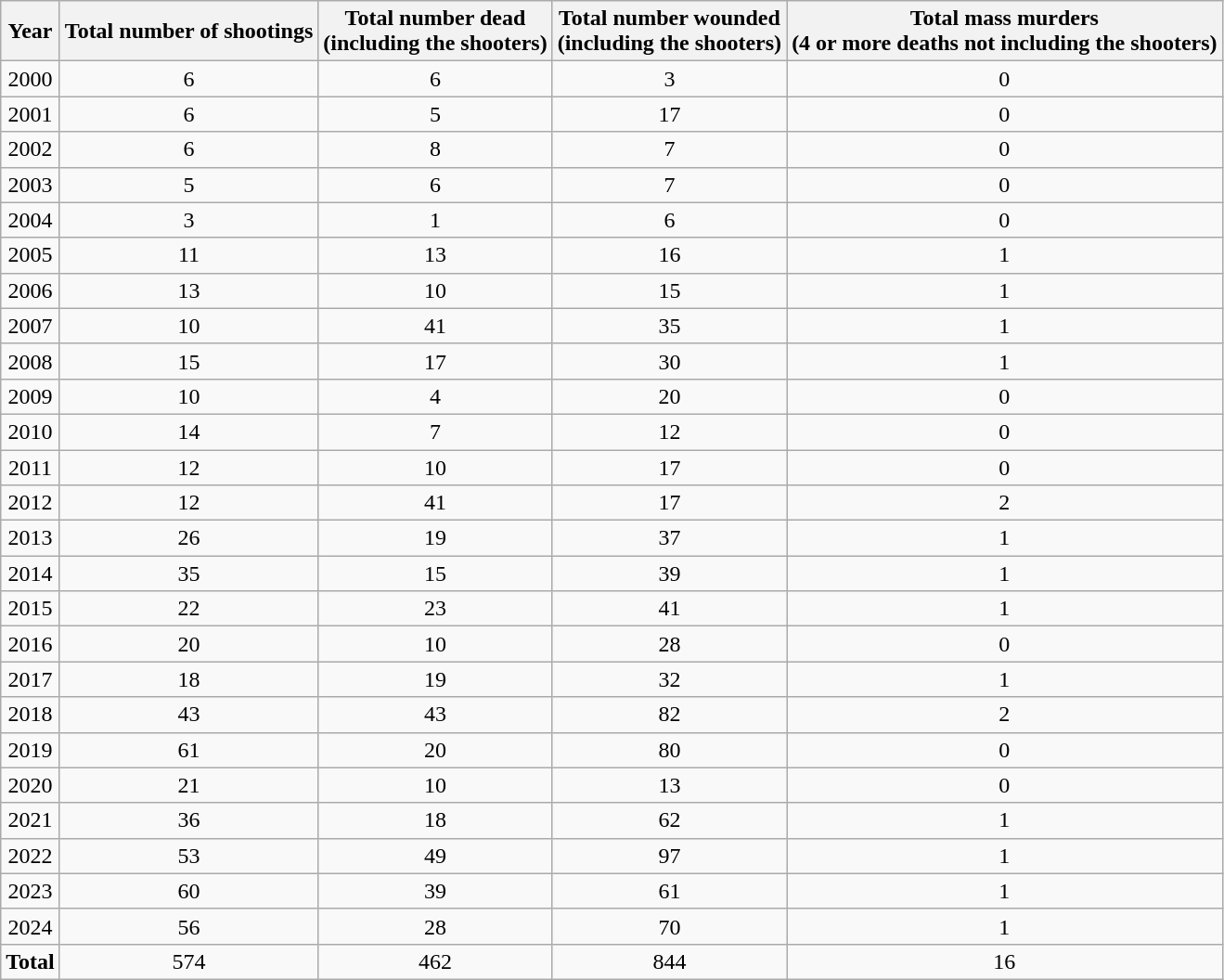<table class="wikitable sortable mw-datatable" style="text-align:center;">
<tr>
<th>Year</th>
<th>Total number of shootings</th>
<th>Total number dead<br>(including the shooters)</th>
<th>Total number wounded<br>(including the shooters)</th>
<th>Total mass murders<br>(4 or more deaths not including the shooters)</th>
</tr>
<tr>
<td>2000</td>
<td>6</td>
<td>6</td>
<td>3</td>
<td>0</td>
</tr>
<tr>
<td>2001</td>
<td>6</td>
<td>5</td>
<td>17</td>
<td>0</td>
</tr>
<tr>
<td>2002</td>
<td>6</td>
<td>8</td>
<td>7</td>
<td>0</td>
</tr>
<tr>
<td>2003</td>
<td>5</td>
<td>6</td>
<td>7</td>
<td>0</td>
</tr>
<tr>
<td>2004</td>
<td>3</td>
<td>1</td>
<td>6</td>
<td>0</td>
</tr>
<tr>
<td>2005</td>
<td>11</td>
<td>13</td>
<td>16</td>
<td>1</td>
</tr>
<tr>
<td>2006</td>
<td>13</td>
<td>10</td>
<td>15</td>
<td>1</td>
</tr>
<tr>
<td>2007</td>
<td>10</td>
<td>41</td>
<td>35</td>
<td>1</td>
</tr>
<tr>
<td>2008</td>
<td>15</td>
<td>17</td>
<td>30</td>
<td>1</td>
</tr>
<tr>
<td>2009</td>
<td>10</td>
<td>4</td>
<td>20</td>
<td>0</td>
</tr>
<tr>
<td>2010</td>
<td>14</td>
<td>7</td>
<td>12</td>
<td>0</td>
</tr>
<tr>
<td>2011</td>
<td>12</td>
<td>10</td>
<td>17</td>
<td>0</td>
</tr>
<tr>
<td>2012</td>
<td>12</td>
<td>41</td>
<td>17</td>
<td>2</td>
</tr>
<tr>
<td>2013</td>
<td>26</td>
<td>19</td>
<td>37</td>
<td>1</td>
</tr>
<tr>
<td>2014</td>
<td>35</td>
<td>15</td>
<td>39</td>
<td>1</td>
</tr>
<tr>
<td>2015</td>
<td>22</td>
<td>23</td>
<td>41</td>
<td>1</td>
</tr>
<tr>
<td>2016</td>
<td>20</td>
<td>10</td>
<td>28</td>
<td>0</td>
</tr>
<tr>
<td>2017</td>
<td>18</td>
<td>19</td>
<td>32</td>
<td>1</td>
</tr>
<tr>
<td>2018</td>
<td>43</td>
<td>43</td>
<td>82</td>
<td>2</td>
</tr>
<tr>
<td>2019</td>
<td>61</td>
<td>20</td>
<td>80</td>
<td>0</td>
</tr>
<tr>
<td>2020</td>
<td>21</td>
<td>10</td>
<td>13</td>
<td>0</td>
</tr>
<tr>
<td>2021</td>
<td>36</td>
<td>18</td>
<td>62</td>
<td>1</td>
</tr>
<tr>
<td>2022</td>
<td>53</td>
<td>49</td>
<td>97</td>
<td>1</td>
</tr>
<tr>
<td>2023</td>
<td>60</td>
<td>39</td>
<td>61</td>
<td>1</td>
</tr>
<tr>
<td>2024</td>
<td>56</td>
<td>28</td>
<td>70</td>
<td>1</td>
</tr>
<tr>
<td><strong>Total</strong></td>
<td>574</td>
<td>462</td>
<td>844</td>
<td>16</td>
</tr>
</table>
